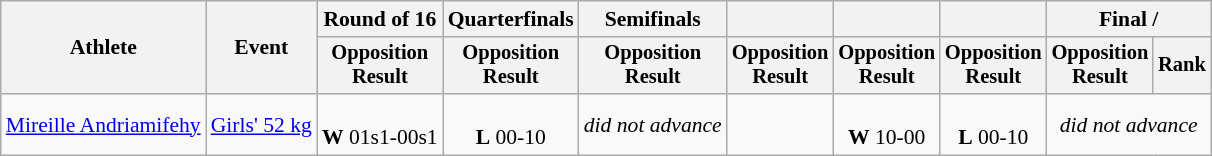<table class="wikitable" style="text-align:center;font-size:90%">
<tr>
<th rowspan=2>Athlete</th>
<th rowspan=2>Event</th>
<th>Round of 16</th>
<th>Quarterfinals</th>
<th>Semifinals</th>
<th></th>
<th></th>
<th></th>
<th colspan=2>Final / </th>
</tr>
<tr style="font-size:95%">
<th>Opposition<br>Result</th>
<th>Opposition<br>Result</th>
<th>Opposition<br>Result</th>
<th>Opposition<br>Result</th>
<th>Opposition<br>Result</th>
<th>Opposition<br>Result</th>
<th>Opposition<br>Result</th>
<th>Rank</th>
</tr>
<tr>
<td align=left><a href='#'>Mireille Andriamifehy</a></td>
<td align=left><a href='#'>Girls' 52 kg</a></td>
<td><br> <strong>W</strong> 01s1-00s1</td>
<td><br> <strong>L</strong> 00-10</td>
<td><em>did not advance</em></td>
<td></td>
<td><br> <strong>W</strong> 10-00</td>
<td><br> <strong>L</strong> 00-10</td>
<td Colspan=2><em>did not advance</em></td>
</tr>
</table>
